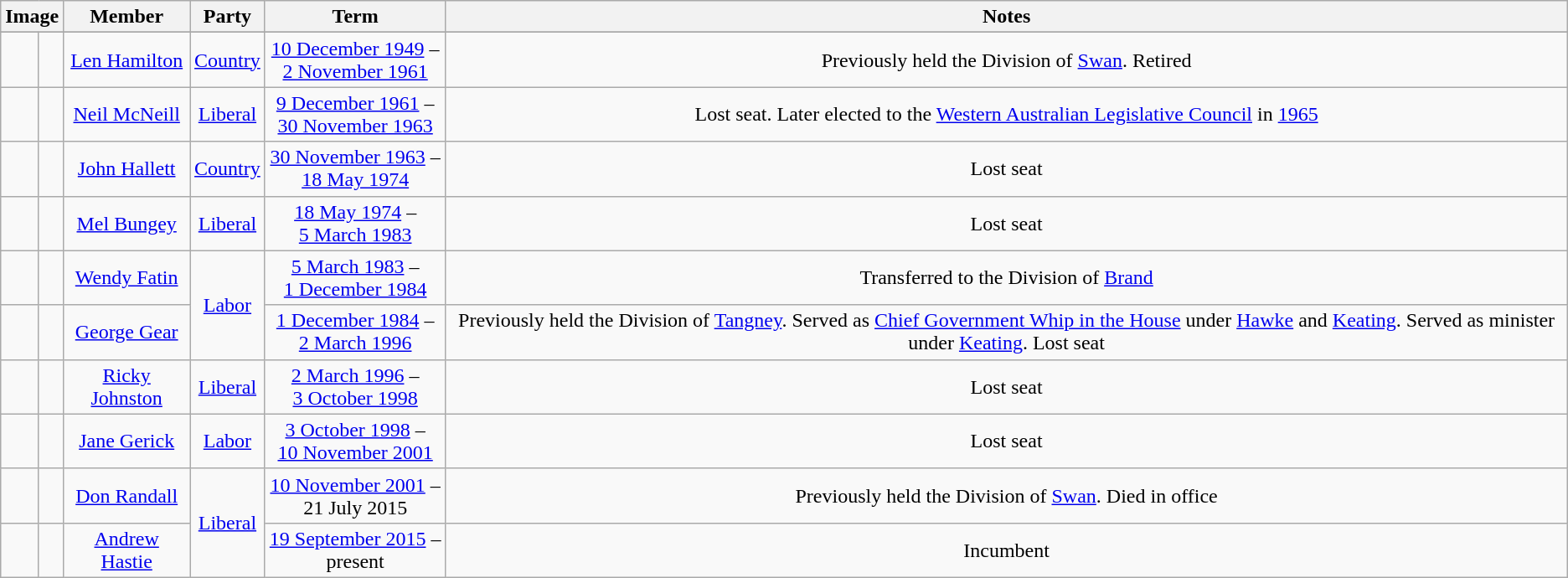<table class=wikitable style="text-align:center">
<tr>
<th colspan=2>Image</th>
<th>Member</th>
<th>Party</th>
<th>Term</th>
<th>Notes</th>
</tr>
<tr>
</tr>
<tr>
<td> </td>
<td></td>
<td><a href='#'>Len Hamilton</a><br></td>
<td><a href='#'>Country</a></td>
<td nowrap><a href='#'>10 December 1949</a> –<br><a href='#'>2 November 1961</a></td>
<td>Previously held the Division of <a href='#'>Swan</a>. Retired</td>
</tr>
<tr>
<td> </td>
<td></td>
<td><a href='#'>Neil McNeill</a><br></td>
<td><a href='#'>Liberal</a></td>
<td nowrap><a href='#'>9 December 1961</a> –<br><a href='#'>30 November 1963</a></td>
<td>Lost seat. Later elected to the <a href='#'>Western Australian Legislative Council</a> in <a href='#'>1965</a></td>
</tr>
<tr>
<td> </td>
<td></td>
<td><a href='#'>John Hallett</a><br></td>
<td><a href='#'>Country</a></td>
<td nowrap><a href='#'>30 November 1963</a> –<br><a href='#'>18 May 1974</a></td>
<td>Lost seat</td>
</tr>
<tr>
<td> </td>
<td></td>
<td><a href='#'>Mel Bungey</a><br></td>
<td><a href='#'>Liberal</a></td>
<td nowrap><a href='#'>18 May 1974</a> –<br><a href='#'>5 March 1983</a></td>
<td>Lost seat</td>
</tr>
<tr>
<td> </td>
<td></td>
<td><a href='#'>Wendy Fatin</a><br></td>
<td rowspan="2"><a href='#'>Labor</a></td>
<td nowrap><a href='#'>5 March 1983</a> –<br><a href='#'>1 December 1984</a></td>
<td>Transferred to the Division of <a href='#'>Brand</a></td>
</tr>
<tr>
<td> </td>
<td></td>
<td><a href='#'>George Gear</a><br></td>
<td nowrap><a href='#'>1 December 1984</a> –<br><a href='#'>2 March 1996</a></td>
<td>Previously held the Division of <a href='#'>Tangney</a>. Served as <a href='#'>Chief Government Whip in the House</a> under <a href='#'>Hawke</a> and <a href='#'>Keating</a>. Served as minister under <a href='#'>Keating</a>. Lost seat</td>
</tr>
<tr>
<td> </td>
<td></td>
<td><a href='#'>Ricky Johnston</a><br></td>
<td><a href='#'>Liberal</a></td>
<td nowrap><a href='#'>2 March 1996</a> –<br><a href='#'>3 October 1998</a></td>
<td>Lost seat</td>
</tr>
<tr>
<td> </td>
<td></td>
<td><a href='#'>Jane Gerick</a><br></td>
<td><a href='#'>Labor</a></td>
<td nowrap><a href='#'>3 October 1998</a> –<br><a href='#'>10 November 2001</a></td>
<td>Lost seat</td>
</tr>
<tr>
<td> </td>
<td></td>
<td><a href='#'>Don Randall</a><br></td>
<td rowspan="2"><a href='#'>Liberal</a></td>
<td nowrap><a href='#'>10 November 2001</a> –<br>21 July 2015</td>
<td>Previously held the Division of <a href='#'>Swan</a>. Died in office</td>
</tr>
<tr>
<td> </td>
<td></td>
<td><a href='#'>Andrew Hastie</a><br></td>
<td nowrap><a href='#'>19 September 2015</a> –<br>present</td>
<td>Incumbent</td>
</tr>
</table>
